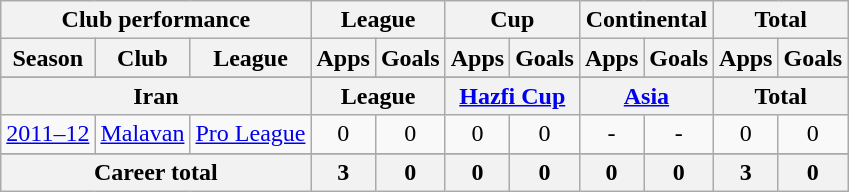<table class="wikitable" style="text-align:center">
<tr>
<th colspan=3>Club performance</th>
<th colspan=2>League</th>
<th colspan=2>Cup</th>
<th colspan=2>Continental</th>
<th colspan=2>Total</th>
</tr>
<tr>
<th>Season</th>
<th>Club</th>
<th>League</th>
<th>Apps</th>
<th>Goals</th>
<th>Apps</th>
<th>Goals</th>
<th>Apps</th>
<th>Goals</th>
<th>Apps</th>
<th>Goals</th>
</tr>
<tr>
</tr>
<tr>
<th colspan=3>Iran</th>
<th colspan=2>League</th>
<th colspan=2><a href='#'>Hazfi Cup</a></th>
<th colspan=2><a href='#'>Asia</a></th>
<th colspan=2>Total</th>
</tr>
<tr>
<td><a href='#'>2011–12</a></td>
<td rowspan="1"><a href='#'>Malavan</a></td>
<td rowspan="1"><a href='#'>Pro League</a></td>
<td>0</td>
<td>0</td>
<td>0</td>
<td>0</td>
<td>-</td>
<td>-</td>
<td>0</td>
<td>0</td>
</tr>
<tr>
</tr>
<tr>
<th colspan=3>Career total</th>
<th>3</th>
<th>0</th>
<th>0</th>
<th>0</th>
<th>0</th>
<th>0</th>
<th>3</th>
<th>0</th>
</tr>
</table>
